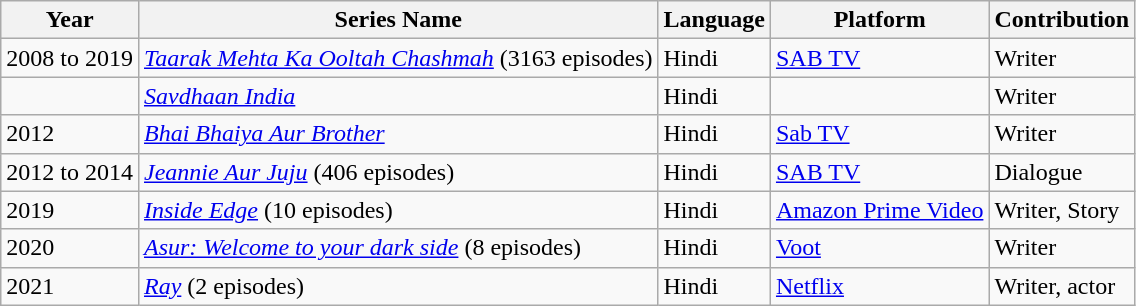<table class="wikitable sortable">
<tr>
<th scope="col">Year</th>
<th scope="col">Series Name</th>
<th scope="col">Language</th>
<th scope="col">Platform</th>
<th scope="col">Contribution</th>
</tr>
<tr>
<td>2008 to 2019</td>
<td><em><a href='#'>Taarak Mehta Ka Ooltah Chashmah</a></em> (3163 episodes)</td>
<td>Hindi</td>
<td><a href='#'>SAB TV</a></td>
<td>Writer</td>
</tr>
<tr>
<td></td>
<td><em><a href='#'>Savdhaan India</a></em></td>
<td>Hindi</td>
<td></td>
<td>Writer</td>
</tr>
<tr>
<td>2012</td>
<td><em><a href='#'>Bhai Bhaiya Aur Brother</a></em></td>
<td>Hindi</td>
<td><a href='#'>Sab TV</a></td>
<td>Writer</td>
</tr>
<tr>
<td>2012 to 2014</td>
<td><em><a href='#'>Jeannie Aur Juju</a></em> (406 episodes)</td>
<td>Hindi</td>
<td><a href='#'>SAB TV</a></td>
<td>Dialogue</td>
</tr>
<tr>
<td>2019</td>
<td><a href='#'><em>Inside Edge</em></a> (10 episodes)</td>
<td>Hindi</td>
<td><a href='#'>Amazon Prime Video</a></td>
<td>Writer, Story</td>
</tr>
<tr>
<td>2020</td>
<td><a href='#'><em>Asur: Welcome to your dark side</em></a> (8 episodes)</td>
<td>Hindi</td>
<td><a href='#'>Voot</a></td>
<td>Writer</td>
</tr>
<tr>
<td>2021</td>
<td><a href='#'><em>Ray</em></a> (2 episodes)</td>
<td>Hindi</td>
<td><a href='#'>Netflix</a></td>
<td>Writer, actor</td>
</tr>
</table>
